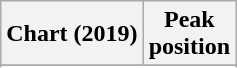<table class="wikitable sortable plainrowheaders">
<tr>
<th scope="col">Chart (2019)</th>
<th scope="col">Peak<br>position</th>
</tr>
<tr>
</tr>
<tr>
</tr>
</table>
